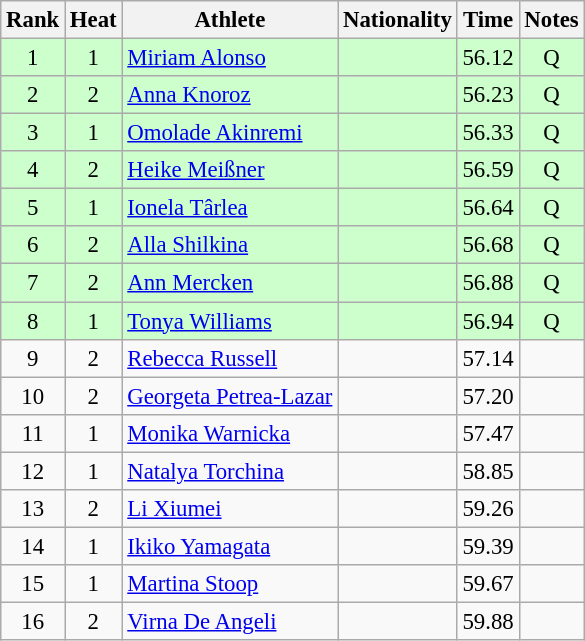<table class="wikitable sortable" style="text-align:center;font-size:95%">
<tr>
<th>Rank</th>
<th>Heat</th>
<th>Athlete</th>
<th>Nationality</th>
<th>Time</th>
<th>Notes</th>
</tr>
<tr bgcolor=ccffcc>
<td>1</td>
<td>1</td>
<td align="left"><a href='#'>Miriam Alonso</a></td>
<td align=left></td>
<td>56.12</td>
<td>Q</td>
</tr>
<tr bgcolor=ccffcc>
<td>2</td>
<td>2</td>
<td align="left"><a href='#'>Anna Knoroz</a></td>
<td align=left></td>
<td>56.23</td>
<td>Q</td>
</tr>
<tr bgcolor=ccffcc>
<td>3</td>
<td>1</td>
<td align="left"><a href='#'>Omolade Akinremi</a></td>
<td align=left></td>
<td>56.33</td>
<td>Q</td>
</tr>
<tr bgcolor=ccffcc>
<td>4</td>
<td>2</td>
<td align="left"><a href='#'>Heike Meißner</a></td>
<td align=left></td>
<td>56.59</td>
<td>Q</td>
</tr>
<tr bgcolor=ccffcc>
<td>5</td>
<td>1</td>
<td align="left"><a href='#'>Ionela Târlea</a></td>
<td align=left></td>
<td>56.64</td>
<td>Q</td>
</tr>
<tr bgcolor=ccffcc>
<td>6</td>
<td>2</td>
<td align="left"><a href='#'>Alla Shilkina</a></td>
<td align=left></td>
<td>56.68</td>
<td>Q</td>
</tr>
<tr bgcolor=ccffcc>
<td>7</td>
<td>2</td>
<td align="left"><a href='#'>Ann Mercken</a></td>
<td align=left></td>
<td>56.88</td>
<td>Q</td>
</tr>
<tr bgcolor=ccffcc>
<td>8</td>
<td>1</td>
<td align="left"><a href='#'>Tonya Williams</a></td>
<td align=left></td>
<td>56.94</td>
<td>Q</td>
</tr>
<tr>
<td>9</td>
<td>2</td>
<td align="left"><a href='#'>Rebecca Russell</a></td>
<td align=left></td>
<td>57.14</td>
<td></td>
</tr>
<tr>
<td>10</td>
<td>2</td>
<td align="left"><a href='#'>Georgeta Petrea-Lazar</a></td>
<td align=left></td>
<td>57.20</td>
<td></td>
</tr>
<tr>
<td>11</td>
<td>1</td>
<td align="left"><a href='#'>Monika Warnicka</a></td>
<td align=left></td>
<td>57.47</td>
<td></td>
</tr>
<tr>
<td>12</td>
<td>1</td>
<td align="left"><a href='#'>Natalya Torchina</a></td>
<td align=left></td>
<td>58.85</td>
<td></td>
</tr>
<tr>
<td>13</td>
<td>2</td>
<td align="left"><a href='#'>Li Xiumei</a></td>
<td align=left></td>
<td>59.26</td>
<td></td>
</tr>
<tr>
<td>14</td>
<td>1</td>
<td align="left"><a href='#'>Ikiko Yamagata</a></td>
<td align=left></td>
<td>59.39</td>
<td></td>
</tr>
<tr>
<td>15</td>
<td>1</td>
<td align="left"><a href='#'>Martina Stoop</a></td>
<td align=left></td>
<td>59.67</td>
<td></td>
</tr>
<tr>
<td>16</td>
<td>2</td>
<td align="left"><a href='#'>Virna De Angeli</a></td>
<td align=left></td>
<td>59.88</td>
<td></td>
</tr>
</table>
